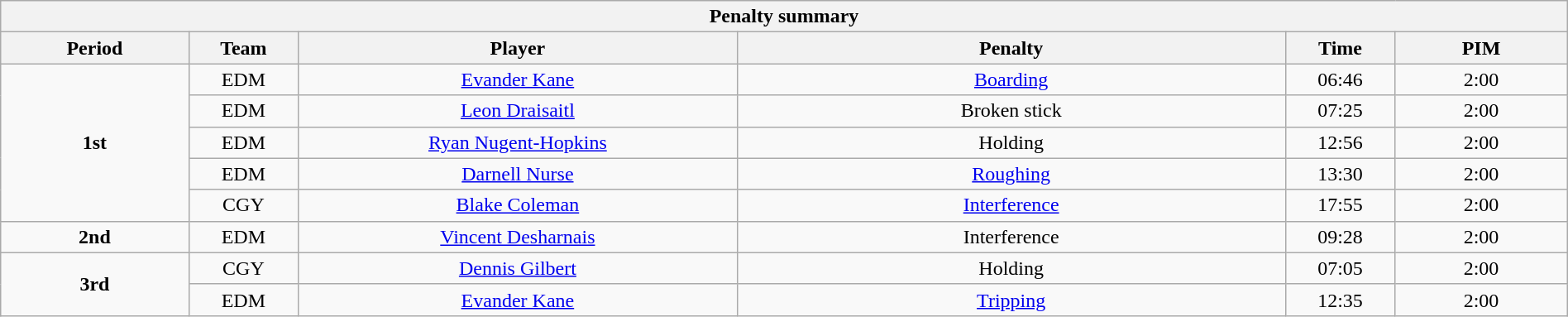<table style="width:100%;" class="wikitable">
<tr>
<th colspan=6>Penalty summary</th>
</tr>
<tr>
<th style="width:12%;">Period</th>
<th style="width:7%;">Team</th>
<th style="width:28%;">Player</th>
<th style="width:35%;">Penalty</th>
<th style="width:7%;">Time</th>
<th style="width:11%;">PIM</th>
</tr>
<tr>
<td style="text-align:center;" rowspan=5><strong>1st</strong></td>
<td align=center>EDM</td>
<td align=center><a href='#'>Evander Kane</a></td>
<td align=center><a href='#'>Boarding</a></td>
<td align=center>06:46</td>
<td align=center>2:00</td>
</tr>
<tr>
<td align=center>EDM</td>
<td align=center><a href='#'>Leon Draisaitl</a></td>
<td align=center>Broken stick</td>
<td align=center>07:25</td>
<td align=center>2:00</td>
</tr>
<tr>
<td align=center>EDM</td>
<td align=center><a href='#'>Ryan Nugent-Hopkins</a></td>
<td align=center>Holding</td>
<td align=center>12:56</td>
<td align=center>2:00</td>
</tr>
<tr>
<td align=center>EDM</td>
<td align=center><a href='#'>Darnell Nurse</a></td>
<td align=center><a href='#'>Roughing</a></td>
<td align=center>13:30</td>
<td align=center>2:00</td>
</tr>
<tr>
<td align=center>CGY</td>
<td align=center><a href='#'>Blake Coleman</a></td>
<td align=center><a href='#'>Interference</a></td>
<td align=center>17:55</td>
<td align=center>2:00</td>
</tr>
<tr>
<td style="text-align:center;"><strong>2nd</strong></td>
<td align=center>EDM</td>
<td align=center><a href='#'>Vincent Desharnais</a></td>
<td align=center>Interference</td>
<td align=center>09:28</td>
<td align=center>2:00</td>
</tr>
<tr>
<td style="text-align:center;" rowspan=2><strong>3rd</strong></td>
<td align=center>CGY</td>
<td align=center><a href='#'>Dennis Gilbert</a></td>
<td align=center>Holding</td>
<td align=center>07:05</td>
<td align=center>2:00</td>
</tr>
<tr>
<td align=center>EDM</td>
<td align=center><a href='#'>Evander Kane</a></td>
<td align=center><a href='#'>Tripping</a></td>
<td align=center>12:35</td>
<td align=center>2:00</td>
</tr>
</table>
